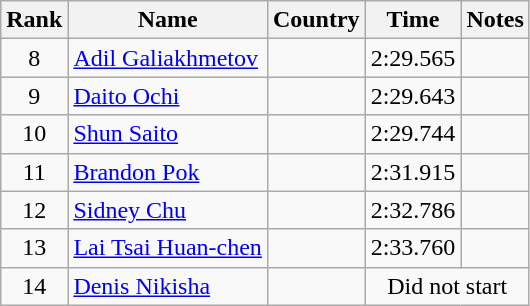<table class="wikitable sortable" style="text-align:center">
<tr>
<th>Rank</th>
<th>Name</th>
<th>Country</th>
<th>Time</th>
<th>Notes</th>
</tr>
<tr>
<td>8</td>
<td align=left><a href='#'>Adil Galiakhmetov</a></td>
<td align=left></td>
<td>2:29.565</td>
<td></td>
</tr>
<tr>
<td>9</td>
<td align=left><a href='#'>Daito Ochi</a></td>
<td align=left></td>
<td>2:29.643</td>
<td></td>
</tr>
<tr>
<td>10</td>
<td align=left><a href='#'>Shun Saito</a></td>
<td align=left></td>
<td>2:29.744</td>
<td></td>
</tr>
<tr>
<td>11</td>
<td align=left><a href='#'>Brandon Pok</a></td>
<td align=left></td>
<td>2:31.915</td>
<td></td>
</tr>
<tr>
<td>12</td>
<td align=left><a href='#'>Sidney Chu</a></td>
<td align=left></td>
<td>2:32.786</td>
<td></td>
</tr>
<tr>
<td>13</td>
<td align=left><a href='#'>Lai Tsai Huan-chen</a></td>
<td align=left></td>
<td>2:33.760</td>
<td></td>
</tr>
<tr>
<td>14</td>
<td align=left><a href='#'>Denis Nikisha</a></td>
<td align=left></td>
<td colspan=2>Did not start</td>
</tr>
</table>
